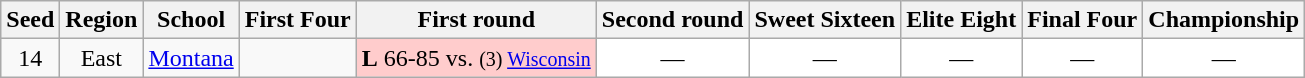<table class="wikitable" style="white-space:nowrap; font-size:100%; text-align:center">
<tr>
<th>Seed</th>
<th>Region</th>
<th>School</th>
<th>First Four</th>
<th>First round</th>
<th>Second round</th>
<th>Sweet Sixteen</th>
<th>Elite Eight</th>
<th>Final Four</th>
<th>Championship</th>
</tr>
<tr>
<td>14</td>
<td>East</td>
<td><a href='#'>Montana</a></td>
<td></td>
<td style="background:#fcc;"><strong>L</strong> 66-85 vs. <small>(3) <a href='#'>Wisconsin</a></small></td>
<td style="background:#fff;">―</td>
<td style="background:#fff;">―</td>
<td style="background:#fff;">―</td>
<td style="background:#fff;">―</td>
<td style="background:#fff;">―</td>
</tr>
</table>
